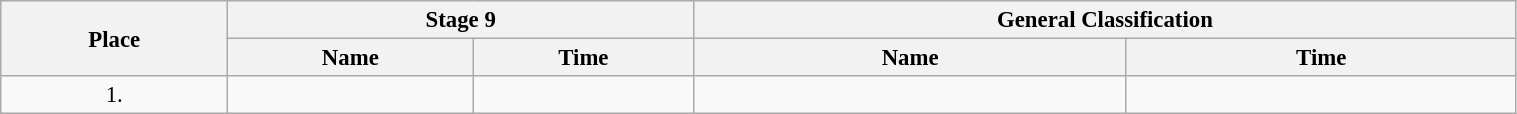<table class=wikitable style="font-size:95%" width="80%">
<tr>
<th rowspan="2">Place</th>
<th colspan="2">Stage 9</th>
<th colspan="2">General Classification</th>
</tr>
<tr>
<th>Name</th>
<th>Time</th>
<th>Name</th>
<th>Time</th>
</tr>
<tr>
<td align="center">1.</td>
<td></td>
<td></td>
<td></td>
<td></td>
</tr>
</table>
